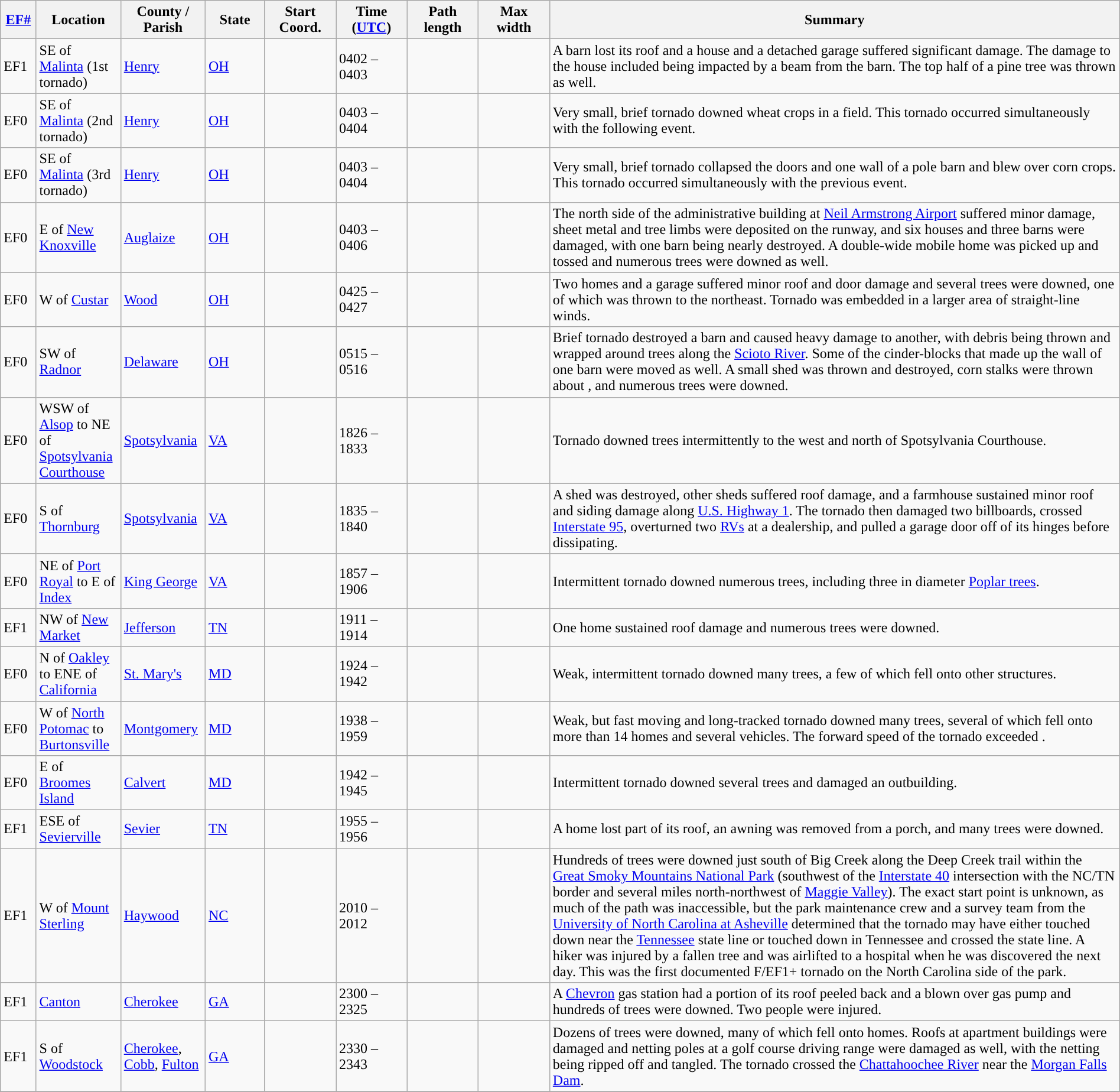<table class="wikitable sortable" style="width:100%;">
<tr>
<th scope="col" width="3%" align="center"><a href='#'>EF#</a></th>
<th scope="col" width="7%" align="center" class="unsortable">Location</th>
<th scope="col" width="6%" align="center" class="unsortable">County / Parish</th>
<th scope="col" width="5%" align="center">State</th>
<th scope="col" width="6%" align="center">Start Coord.</th>
<th scope="col" width="6%" align="center">Time (<a href='#'>UTC</a>)</th>
<th scope="col" width="6%" align="center">Path length</th>
<th scope="col" width="6%" align="center">Max width</th>
<th scope="col" width="48%" class="unsortable" align="center">Summary</th>
</tr>
<tr>
<td>EF1</td>
<td>SE of <a href='#'>Malinta</a> (1st tornado)</td>
<td><a href='#'>Henry</a></td>
<td><a href='#'>OH</a></td>
<td></td>
<td>0402 – 0403</td>
<td></td>
<td></td>
<td>A barn lost its roof and a house and a detached garage suffered significant damage. The damage to the house included being impacted by a beam from the barn. The top half of a pine tree was thrown  as well.</td>
</tr>
<tr>
<td>EF0</td>
<td>SE of <a href='#'>Malinta</a> (2nd tornado)</td>
<td><a href='#'>Henry</a></td>
<td><a href='#'>OH</a></td>
<td></td>
<td>0403 – 0404</td>
<td></td>
<td></td>
<td>Very small, brief tornado downed wheat crops in a field. This tornado occurred simultaneously with the following event.</td>
</tr>
<tr>
<td>EF0</td>
<td>SE of <a href='#'>Malinta</a> (3rd tornado)</td>
<td><a href='#'>Henry</a></td>
<td><a href='#'>OH</a></td>
<td></td>
<td>0403 – 0404</td>
<td></td>
<td></td>
<td>Very small, brief tornado collapsed the doors and one wall of a pole barn and blew over corn crops. This tornado occurred simultaneously with the previous event.</td>
</tr>
<tr>
<td>EF0</td>
<td>E of <a href='#'>New Knoxville</a></td>
<td><a href='#'>Auglaize</a></td>
<td><a href='#'>OH</a></td>
<td></td>
<td>0403 – 0406</td>
<td></td>
<td></td>
<td>The north side of the administrative building at <a href='#'>Neil Armstrong Airport</a> suffered minor damage, sheet metal and tree limbs were deposited on the runway, and six houses and three barns were damaged, with one barn being nearly destroyed. A double-wide mobile home was picked up and tossed  and numerous trees were downed as well.</td>
</tr>
<tr>
<td>EF0</td>
<td>W of <a href='#'>Custar</a></td>
<td><a href='#'>Wood</a></td>
<td><a href='#'>OH</a></td>
<td></td>
<td>0425 – 0427</td>
<td></td>
<td></td>
<td>Two homes and a garage suffered minor roof and door damage and several trees were downed, one of which was thrown  to the northeast. Tornado was embedded in a larger area of straight-line winds.</td>
</tr>
<tr>
<td>EF0</td>
<td>SW of <a href='#'>Radnor</a></td>
<td><a href='#'>Delaware</a></td>
<td><a href='#'>OH</a></td>
<td></td>
<td>0515 – 0516</td>
<td></td>
<td></td>
<td>Brief tornado destroyed a barn and caused heavy damage to another, with debris being thrown and wrapped around trees along the <a href='#'>Scioto River</a>. Some of the cinder-blocks that made up the wall of one barn were moved as well. A small shed was thrown  and destroyed, corn stalks were thrown about , and numerous trees were downed.</td>
</tr>
<tr>
<td>EF0</td>
<td>WSW of <a href='#'>Alsop</a> to NE of <a href='#'>Spotsylvania Courthouse</a></td>
<td><a href='#'>Spotsylvania</a></td>
<td><a href='#'>VA</a></td>
<td></td>
<td>1826 – 1833</td>
<td></td>
<td></td>
<td>Tornado downed trees intermittently to the west and north of Spotsylvania Courthouse.</td>
</tr>
<tr>
<td>EF0</td>
<td>S of <a href='#'>Thornburg</a></td>
<td><a href='#'>Spotsylvania</a></td>
<td><a href='#'>VA</a></td>
<td></td>
<td>1835 – 1840</td>
<td></td>
<td></td>
<td>A shed was destroyed, other sheds suffered roof damage, and a farmhouse sustained minor roof and siding damage along <a href='#'>U.S. Highway 1</a>. The tornado then damaged two billboards, crossed <a href='#'>Interstate 95</a>, overturned two  <a href='#'>RVs</a> at a dealership, and pulled a garage door off of its hinges before dissipating.</td>
</tr>
<tr>
<td>EF0</td>
<td>NE of <a href='#'>Port Royal</a> to E of <a href='#'>Index</a></td>
<td><a href='#'>King George</a></td>
<td><a href='#'>VA</a></td>
<td></td>
<td>1857 – 1906</td>
<td></td>
<td></td>
<td>Intermittent tornado downed numerous trees, including three  in diameter <a href='#'>Poplar trees</a>.</td>
</tr>
<tr>
<td>EF1</td>
<td>NW of <a href='#'>New Market</a></td>
<td><a href='#'>Jefferson</a></td>
<td><a href='#'>TN</a></td>
<td></td>
<td>1911 – 1914</td>
<td></td>
<td></td>
<td>One home sustained roof damage and numerous trees were downed.</td>
</tr>
<tr>
<td>EF0</td>
<td>N of <a href='#'>Oakley</a> to ENE of <a href='#'>California</a></td>
<td><a href='#'>St. Mary's</a></td>
<td><a href='#'>MD</a></td>
<td></td>
<td>1924 – 1942</td>
<td></td>
<td></td>
<td>Weak, intermittent tornado downed many trees, a few of which fell onto other structures.</td>
</tr>
<tr>
<td>EF0</td>
<td>W of <a href='#'>North Potomac</a> to <a href='#'>Burtonsville</a></td>
<td><a href='#'>Montgomery</a></td>
<td><a href='#'>MD</a></td>
<td></td>
<td>1938 – 1959</td>
<td></td>
<td></td>
<td>Weak, but fast moving and long-tracked tornado downed many trees, several of which fell onto more than 14 homes and several vehicles. The forward speed of the tornado exceeded .</td>
</tr>
<tr>
<td>EF0</td>
<td>E of <a href='#'>Broomes Island</a></td>
<td><a href='#'>Calvert</a></td>
<td><a href='#'>MD</a></td>
<td></td>
<td>1942 – 1945</td>
<td></td>
<td></td>
<td>Intermittent tornado downed several trees and damaged an outbuilding.</td>
</tr>
<tr>
<td>EF1</td>
<td>ESE of <a href='#'>Sevierville</a></td>
<td><a href='#'>Sevier</a></td>
<td><a href='#'>TN</a></td>
<td></td>
<td>1955 – 1956</td>
<td></td>
<td></td>
<td>A home lost part of its roof, an awning was removed from a porch, and many trees were downed.</td>
</tr>
<tr>
<td>EF1</td>
<td>W of <a href='#'>Mount Sterling</a></td>
<td><a href='#'>Haywood</a></td>
<td><a href='#'>NC</a></td>
<td></td>
<td>2010 – 2012</td>
<td></td>
<td></td>
<td>Hundreds of trees were downed just south of Big Creek along the Deep Creek trail within the <a href='#'>Great Smoky Mountains National Park</a> (southwest of the <a href='#'>Interstate 40</a> intersection with the NC/TN border and several miles north-northwest of <a href='#'>Maggie Valley</a>). The exact start point is unknown, as much of the path was inaccessible, but the park maintenance crew and a survey team from the <a href='#'>University of North Carolina at Asheville</a> determined that the tornado may have either touched down near the <a href='#'>Tennessee</a> state line or touched down in Tennessee and crossed the state line. A hiker was injured by a fallen tree and was airlifted to a hospital when he was discovered the next day. This was the first documented F/EF1+ tornado on the North Carolina side of the park.</td>
</tr>
<tr>
<td>EF1</td>
<td><a href='#'>Canton</a></td>
<td><a href='#'>Cherokee</a></td>
<td><a href='#'>GA</a></td>
<td></td>
<td>2300 – 2325</td>
<td></td>
<td></td>
<td>A <a href='#'>Chevron</a> gas station had a portion of its roof peeled back and a blown over gas pump and hundreds of trees were downed. Two people were injured.</td>
</tr>
<tr>
<td>EF1</td>
<td>S of <a href='#'>Woodstock</a></td>
<td><a href='#'>Cherokee</a>, <a href='#'>Cobb</a>, <a href='#'>Fulton</a></td>
<td><a href='#'>GA</a></td>
<td></td>
<td>2330 – 2343</td>
<td></td>
<td></td>
<td>Dozens of trees were downed, many of which fell onto homes. Roofs at apartment buildings were damaged and netting poles at a golf course driving range were damaged as well, with the netting being ripped off and tangled. The tornado crossed the <a href='#'>Chattahoochee River</a> near the <a href='#'>Morgan Falls Dam</a>.</td>
</tr>
<tr>
</tr>
</table>
